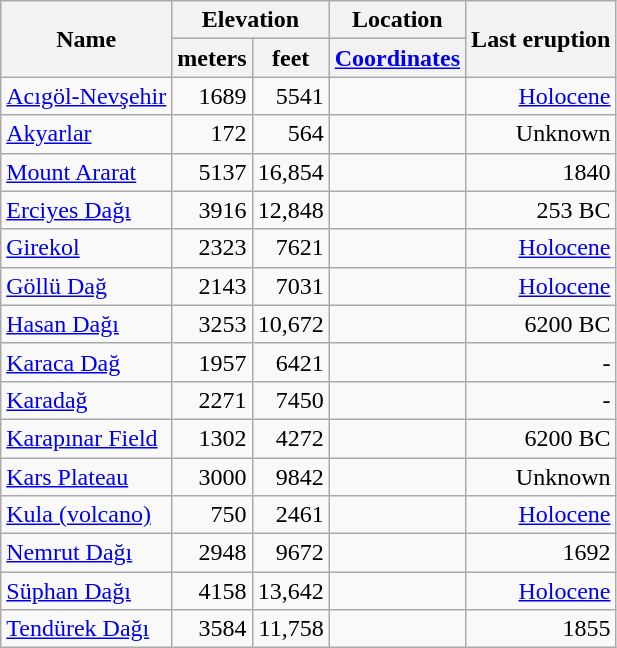<table class="wikitable sortable">
<tr>
<th rowspan="2">Name</th>
<th colspan ="2">Elevation</th>
<th>Location</th>
<th rowspan="2">Last eruption</th>
</tr>
<tr>
<th>meters</th>
<th>feet</th>
<th><a href='#'>Coordinates</a></th>
</tr>
<tr align="right">
<td align="left"><a href='#'>Acıgöl-Nevşehir</a></td>
<td>1689</td>
<td>5541</td>
<td></td>
<td><a href='#'>Holocene</a></td>
</tr>
<tr align="right">
<td align="left"><a href='#'>Akyarlar</a></td>
<td>172</td>
<td>564</td>
<td></td>
<td>Unknown</td>
</tr>
<tr align="right">
<td align="left"><a href='#'>Mount Ararat</a></td>
<td>5137</td>
<td>16,854</td>
<td></td>
<td>1840</td>
</tr>
<tr align="right">
<td align="left"><a href='#'>Erciyes Dağı</a></td>
<td>3916</td>
<td>12,848</td>
<td></td>
<td>253 BC</td>
</tr>
<tr align="right">
<td align="left"><a href='#'>Girekol</a></td>
<td>2323</td>
<td>7621</td>
<td></td>
<td><a href='#'>Holocene</a></td>
</tr>
<tr align="right">
<td align="left"><a href='#'>Göllü Dağ</a></td>
<td>2143</td>
<td>7031</td>
<td></td>
<td><a href='#'>Holocene</a></td>
</tr>
<tr align="right">
<td align="left"><a href='#'>Hasan Dağı</a></td>
<td>3253</td>
<td>10,672</td>
<td></td>
<td>6200 BC</td>
</tr>
<tr align="right">
<td align="left"><a href='#'>Karaca Dağ</a></td>
<td>1957</td>
<td>6421</td>
<td></td>
<td>-</td>
</tr>
<tr align="right">
<td align="left"><a href='#'>Karadağ</a></td>
<td>2271</td>
<td>7450</td>
<td></td>
<td>-</td>
</tr>
<tr align="right">
<td align="left"><a href='#'>Karapınar Field</a></td>
<td>1302</td>
<td>4272</td>
<td></td>
<td>6200 BC</td>
</tr>
<tr align="right">
<td align="left"><a href='#'>Kars Plateau</a></td>
<td>3000</td>
<td>9842</td>
<td></td>
<td>Unknown</td>
</tr>
<tr align="right">
<td align="left"><a href='#'>Kula (volcano)</a></td>
<td>750</td>
<td>2461</td>
<td></td>
<td><a href='#'>Holocene</a></td>
</tr>
<tr align="right">
<td align="left"><a href='#'>Nemrut Dağı</a></td>
<td>2948</td>
<td>9672</td>
<td></td>
<td>1692</td>
</tr>
<tr align="right">
<td align="left"><a href='#'>Süphan Dağı</a></td>
<td>4158</td>
<td>13,642</td>
<td></td>
<td><a href='#'>Holocene</a></td>
</tr>
<tr align="right">
<td align="left"><a href='#'>Tendürek Dağı</a></td>
<td>3584</td>
<td>11,758</td>
<td></td>
<td>1855</td>
</tr>
</table>
